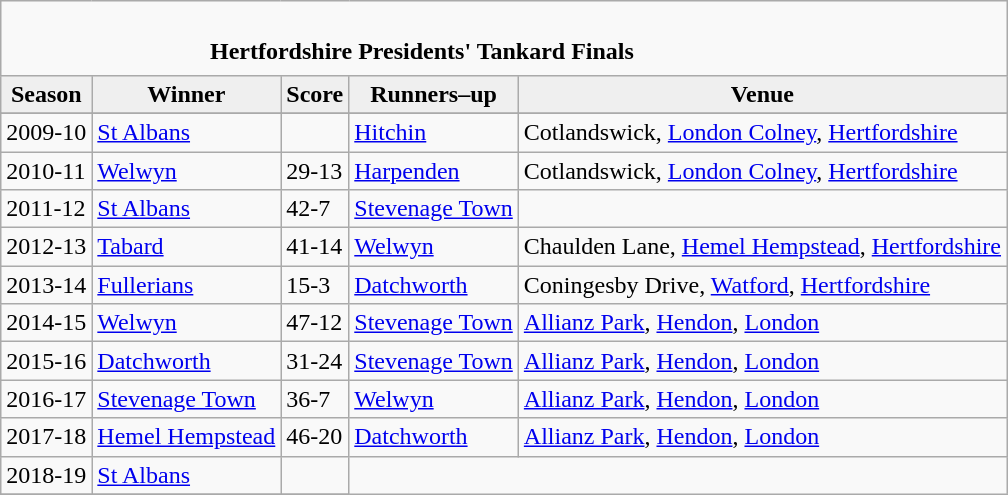<table class="wikitable" style="text-align: left;">
<tr>
<td colspan="5" cellpadding="0" cellspacing="0"><br><table border="0" style="width:100%;" cellpadding="0" cellspacing="0">
<tr>
<td style="width:20%; border:0;"></td>
<td style="border:0;"><strong>Hertfordshire Presidents' Tankard Finals</strong></td>
<td style="width:20%; border:0;"></td>
</tr>
</table>
</td>
</tr>
<tr>
<th style="background:#efefef;">Season</th>
<th style="background:#efefef">Winner</th>
<th style="background:#efefef">Score</th>
<th style="background:#efefef;">Runners–up</th>
<th style="background:#efefef;">Venue</th>
</tr>
<tr align=left>
</tr>
<tr>
<td>2009-10</td>
<td><a href='#'>St Albans</a></td>
<td></td>
<td><a href='#'>Hitchin</a></td>
<td>Cotlandswick, <a href='#'>London Colney</a>, <a href='#'>Hertfordshire</a></td>
</tr>
<tr>
<td>2010-11</td>
<td><a href='#'>Welwyn</a></td>
<td>29-13</td>
<td><a href='#'>Harpenden</a></td>
<td>Cotlandswick, <a href='#'>London Colney</a>, <a href='#'>Hertfordshire</a></td>
</tr>
<tr>
<td>2011-12</td>
<td><a href='#'>St Albans</a></td>
<td>42-7</td>
<td><a href='#'>Stevenage Town</a></td>
<td></td>
</tr>
<tr>
<td>2012-13</td>
<td><a href='#'>Tabard</a></td>
<td>41-14</td>
<td><a href='#'>Welwyn</a></td>
<td>Chaulden Lane, <a href='#'>Hemel Hempstead</a>, <a href='#'>Hertfordshire</a></td>
</tr>
<tr>
<td>2013-14</td>
<td><a href='#'>Fullerians</a></td>
<td>15-3</td>
<td><a href='#'>Datchworth</a></td>
<td>Coningesby Drive, <a href='#'>Watford</a>, <a href='#'>Hertfordshire</a></td>
</tr>
<tr>
<td>2014-15</td>
<td><a href='#'>Welwyn</a></td>
<td>47-12</td>
<td><a href='#'>Stevenage Town</a></td>
<td><a href='#'>Allianz Park</a>, <a href='#'>Hendon</a>, <a href='#'>London</a></td>
</tr>
<tr>
<td>2015-16</td>
<td><a href='#'>Datchworth</a></td>
<td>31-24</td>
<td><a href='#'>Stevenage Town</a></td>
<td><a href='#'>Allianz Park</a>, <a href='#'>Hendon</a>, <a href='#'>London</a></td>
</tr>
<tr>
<td>2016-17</td>
<td><a href='#'>Stevenage Town</a></td>
<td>36-7</td>
<td><a href='#'>Welwyn</a></td>
<td><a href='#'>Allianz Park</a>, <a href='#'>Hendon</a>, <a href='#'>London</a></td>
</tr>
<tr>
<td>2017-18</td>
<td><a href='#'>Hemel Hempstead</a></td>
<td>46-20</td>
<td><a href='#'>Datchworth</a></td>
<td><a href='#'>Allianz Park</a>, <a href='#'>Hendon</a>, <a href='#'>London</a></td>
</tr>
<tr>
<td>2018-19</td>
<td><a href='#'>St Albans</a></td>
<td></td>
</tr>
<tr>
</tr>
</table>
